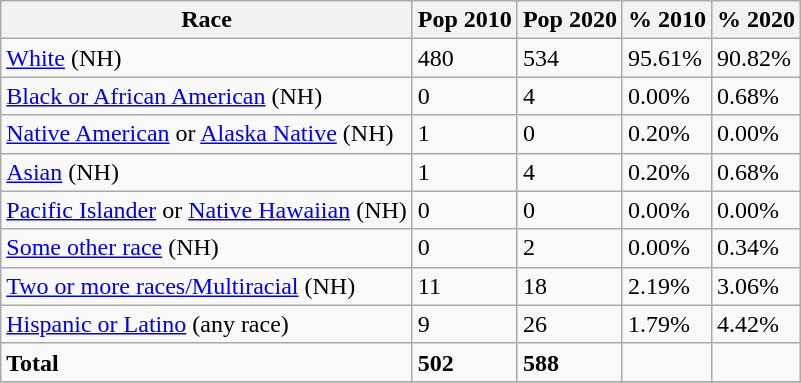<table class="wikitable">
<tr>
<th>Race</th>
<th>Pop 2010</th>
<th>Pop 2020</th>
<th>% 2010</th>
<th>% 2020</th>
</tr>
<tr>
<td><a href='#'>White</a> (NH)</td>
<td>480</td>
<td>534</td>
<td>95.61%</td>
<td>90.82%</td>
</tr>
<tr>
<td><a href='#'>Black or African American</a> (NH)</td>
<td>0</td>
<td>4</td>
<td>0.00%</td>
<td>0.68%</td>
</tr>
<tr>
<td><a href='#'>Native American</a> or <a href='#'>Alaska Native</a> (NH)</td>
<td>1</td>
<td>0</td>
<td>0.20%</td>
<td>0.00%</td>
</tr>
<tr>
<td><a href='#'>Asian</a> (NH)</td>
<td>1</td>
<td>4</td>
<td>0.20%</td>
<td>0.68%</td>
</tr>
<tr>
<td><a href='#'>Pacific Islander</a> or <a href='#'>Native Hawaiian</a> (NH)</td>
<td>0</td>
<td>0</td>
<td>0.00%</td>
<td>0.00%</td>
</tr>
<tr>
<td><a href='#'>Some other race</a> (NH)</td>
<td>0</td>
<td>2</td>
<td>0.00%</td>
<td>0.34%</td>
</tr>
<tr>
<td><a href='#'>Two or more races/Multiracial</a> (NH)</td>
<td>11</td>
<td>18</td>
<td>2.19%</td>
<td>3.06%</td>
</tr>
<tr>
<td><a href='#'>Hispanic or Latino</a> (any race)</td>
<td>9</td>
<td>26</td>
<td>1.79%</td>
<td>4.42%</td>
</tr>
<tr>
<td><strong>Total</strong></td>
<td><strong>502</strong></td>
<td><strong>588</strong></td>
<td></td>
<td></td>
</tr>
<tr>
</tr>
</table>
